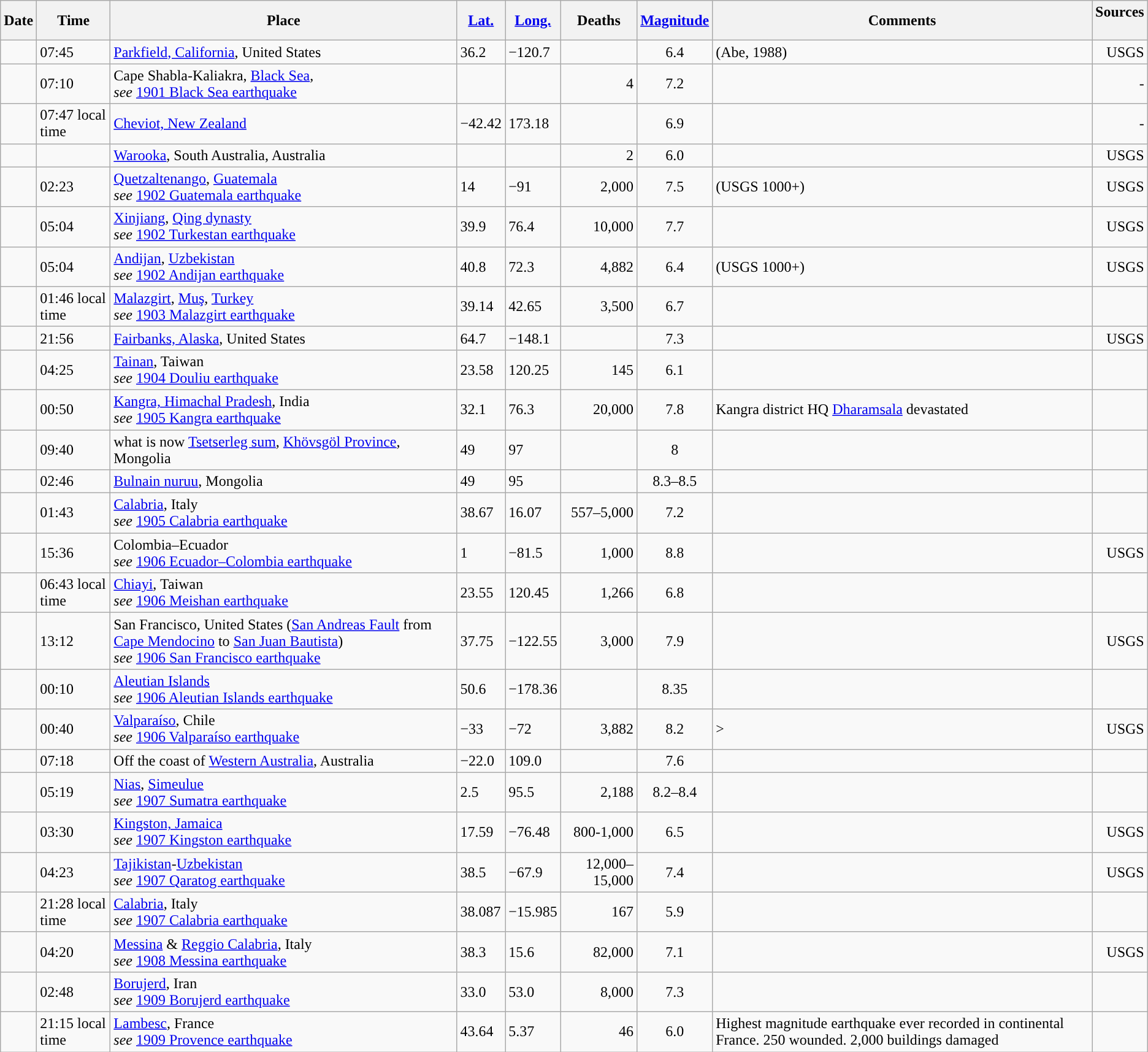<table class="wikitable sortable">
<tr>
<th>Date</th>
<th>Time</th>
<th>Place</th>
<th><a href='#'>Lat.</a></th>
<th><a href='#'>Long.</a></th>
<th> Deaths <br></th>
<th> <a href='#'>Magnitude</a> <br></th>
<th>Comments</th>
<th>Sources <br> </th>
</tr>
<tr>
<td></td>
<td>07:45</td>
<td><a href='#'>Parkfield, California</a>, United States</td>
<td>36.2</td>
<td>−120.7</td>
<td></td>
<td align="center">6.4</td>
<td> (Abe, 1988)</td>
<td align="right">USGS</td>
</tr>
<tr>
<td></td>
<td>07:10</td>
<td>Cape Shabla-Kaliakra, <a href='#'>Black Sea</a>, <br><em>see</em> <a href='#'>1901 Black Sea earthquake</a></td>
<td></td>
<td></td>
<td align="right">4</td>
<td align="center">7.2</td>
<td></td>
<td align="right">-</td>
</tr>
<tr>
<td></td>
<td>07:47 local time</td>
<td><a href='#'>Cheviot, New Zealand</a></td>
<td>−42.42</td>
<td>173.18</td>
<td></td>
<td align="center">6.9</td>
<td></td>
<td align="right">-</td>
</tr>
<tr>
<td></td>
<td></td>
<td><a href='#'>Warooka</a>, South Australia, Australia</td>
<td></td>
<td></td>
<td align="right">2</td>
<td align="center">6.0</td>
<td></td>
<td align="right">USGS</td>
</tr>
<tr>
<td></td>
<td>02:23</td>
<td><a href='#'>Quetzaltenango</a>, <a href='#'>Guatemala</a><br><em>see</em> <a href='#'>1902 Guatemala earthquake</a></td>
<td>14</td>
<td>−91</td>
<td align="right">2,000</td>
<td align="center">7.5</td>
<td> (USGS 1000+)</td>
<td align="right">USGS</td>
</tr>
<tr>
<td></td>
<td>05:04</td>
<td><a href='#'>Xinjiang</a>, <a href='#'>Qing dynasty</a><br><em>see</em> <a href='#'>1902 Turkestan earthquake</a></td>
<td>39.9</td>
<td>76.4</td>
<td align="right">10,000</td>
<td align="center">7.7</td>
<td></td>
<td align="right">USGS</td>
</tr>
<tr>
<td></td>
<td>05:04</td>
<td><a href='#'>Andijan</a>, <a href='#'>Uzbekistan</a><br><em>see</em> <a href='#'>1902 Andijan earthquake</a></td>
<td>40.8</td>
<td>72.3</td>
<td align="right">4,882</td>
<td align="center">6.4</td>
<td> (USGS 1000+)</td>
<td align="right">USGS</td>
</tr>
<tr>
<td></td>
<td>01:46 local time</td>
<td><a href='#'>Malazgirt</a>, <a href='#'>Muş</a>, <a href='#'>Turkey</a><br><em>see</em> <a href='#'>1903 Malazgirt earthquake</a></td>
<td>39.14</td>
<td>42.65</td>
<td align="right">3,500</td>
<td align="center">6.7</td>
<td></td>
<td align="right"></td>
</tr>
<tr>
<td></td>
<td>21:56</td>
<td><a href='#'>Fairbanks, Alaska</a>, United States</td>
<td>64.7</td>
<td>−148.1</td>
<td></td>
<td align="center">7.3</td>
<td></td>
<td align="right">USGS</td>
</tr>
<tr>
<td></td>
<td>04:25</td>
<td><a href='#'>Tainan</a>, Taiwan<br><em>see</em> <a href='#'>1904 Douliu earthquake</a></td>
<td>23.58</td>
<td>120.25</td>
<td align="right">145</td>
<td align="center">6.1</td>
<td></td>
<td></td>
</tr>
<tr>
<td></td>
<td>00:50</td>
<td><a href='#'>Kangra, Himachal Pradesh</a>, India<br><em>see</em> <a href='#'>1905 Kangra earthquake</a></td>
<td>32.1</td>
<td>76.3</td>
<td align="right">20,000</td>
<td align="center">7.8</td>
<td>  Kangra district HQ <a href='#'>Dharamsala</a> devastated</td>
<td align="right"></td>
</tr>
<tr>
<td></td>
<td>09:40</td>
<td>what is now <a href='#'>Tsetserleg sum</a>, <a href='#'>Khövsgöl Province</a>, Mongolia</td>
<td>49</td>
<td>97</td>
<td></td>
<td align="center">8</td>
<td></td>
<td align="right"></td>
</tr>
<tr>
<td></td>
<td>02:46</td>
<td><a href='#'>Bulnain nuruu</a>, Mongolia</td>
<td>49</td>
<td>95</td>
<td></td>
<td align="center">8.3–8.5</td>
<td></td>
<td align="right"></td>
</tr>
<tr>
<td></td>
<td>01:43</td>
<td><a href='#'>Calabria</a>, Italy<br><em>see</em> <a href='#'>1905 Calabria earthquake</a></td>
<td>38.67</td>
<td>16.07</td>
<td align="right">557–5,000</td>
<td align="center">7.2</td>
<td></td>
<td align="right"></td>
</tr>
<tr>
<td></td>
<td>15:36</td>
<td>Colombia–Ecuador<br><em>see</em> <a href='#'>1906 Ecuador–Colombia earthquake</a></td>
<td>1</td>
<td>−81.5</td>
<td align="right">1,000</td>
<td align="center">8.8</td>
<td></td>
<td align="right">USGS</td>
</tr>
<tr>
<td></td>
<td>06:43 local time</td>
<td><a href='#'>Chiayi</a>, Taiwan<br><em>see</em> <a href='#'>1906 Meishan earthquake</a></td>
<td>23.55</td>
<td>120.45</td>
<td align="right">1,266</td>
<td align="center">6.8</td>
<td></td>
<td></td>
</tr>
<tr>
<td></td>
<td>13:12</td>
<td>San Francisco, United States (<a href='#'>San Andreas Fault</a> from <a href='#'>Cape Mendocino</a> to <a href='#'>San Juan Bautista</a>)<br><em>see</em> <a href='#'>1906 San Francisco earthquake</a></td>
<td>37.75</td>
<td>−122.55</td>
<td align="right">3,000</td>
<td align="center">7.9</td>
<td></td>
<td align="right">USGS</td>
</tr>
<tr>
<td></td>
<td>00:10</td>
<td><a href='#'>Aleutian Islands</a><br><em>see</em> <a href='#'>1906 Aleutian Islands earthquake</a></td>
<td>50.6</td>
<td>−178.36</td>
<td></td>
<td align="center">8.35</td>
<td></td>
<td align="right"></td>
</tr>
<tr>
<td></td>
<td>00:40</td>
<td><a href='#'>Valparaíso</a>, Chile<br><em>see</em> <a href='#'>1906 Valparaíso earthquake</a></td>
<td>−33</td>
<td>−72</td>
<td align="right">3,882</td>
<td align="center">8.2</td>
<td>></td>
<td align="right">USGS</td>
</tr>
<tr>
<td></td>
<td>07:18</td>
<td>Off the coast of <a href='#'>Western Australia</a>, Australia</td>
<td>−22.0</td>
<td>109.0</td>
<td align="right"></td>
<td align="center">7.6</td>
<td></td>
<td></td>
</tr>
<tr>
<td></td>
<td>05:19</td>
<td><a href='#'>Nias</a>, <a href='#'>Simeulue</a> <br> <em>see</em> <a href='#'>1907 Sumatra earthquake</a></td>
<td>2.5</td>
<td>95.5</td>
<td align="right">2,188</td>
<td align="center">8.2–8.4</td>
<td></td>
<td align="right"></td>
</tr>
<tr>
<td></td>
<td>03:30</td>
<td><a href='#'>Kingston, Jamaica</a><br><em>see</em> <a href='#'>1907 Kingston earthquake</a></td>
<td>17.59</td>
<td>−76.48</td>
<td align="right">800-1,000</td>
<td align="center">6.5</td>
<td></td>
<td align="right">USGS</td>
</tr>
<tr>
<td></td>
<td>04:23</td>
<td><a href='#'>Tajikistan</a>-<a href='#'>Uzbekistan</a><br><em>see</em> <a href='#'>1907 Qaratog earthquake</a></td>
<td>38.5</td>
<td>−67.9</td>
<td align="right">12,000–15,000</td>
<td align="center">7.4</td>
<td></td>
<td align="right">USGS</td>
</tr>
<tr>
<td></td>
<td>21:28 local time</td>
<td><a href='#'>Calabria</a>, Italy<br><em>see</em> <a href='#'>1907 Calabria earthquake</a></td>
<td>38.087</td>
<td>−15.985</td>
<td align="right">167</td>
<td align="center">5.9</td>
<td></td>
<td></td>
</tr>
<tr>
<td></td>
<td>04:20</td>
<td><a href='#'>Messina</a> & <a href='#'>Reggio Calabria</a>, Italy <br> <em>see</em> <a href='#'>1908 Messina earthquake</a></td>
<td>38.3</td>
<td>15.6</td>
<td align="right">82,000</td>
<td align="center">7.1</td>
<td></td>
<td align="right">USGS</td>
</tr>
<tr>
<td></td>
<td>02:48</td>
<td><a href='#'>Borujerd</a>, Iran<br><em>see</em> <a href='#'>1909 Borujerd earthquake</a></td>
<td>33.0</td>
<td>53.0</td>
<td align="right">8,000</td>
<td align="center">7.3</td>
<td></td>
<td></td>
</tr>
<tr>
<td></td>
<td>21:15 local time</td>
<td><a href='#'>Lambesc</a>, France <br> <em>see</em> <a href='#'>1909 Provence earthquake</a></td>
<td>43.64</td>
<td>5.37</td>
<td align="right">46</td>
<td align="center">6.0</td>
<td> Highest magnitude earthquake ever recorded in continental France. 250 wounded. 2,000 buildings damaged</td>
<td align="right"></td>
</tr>
</table>
